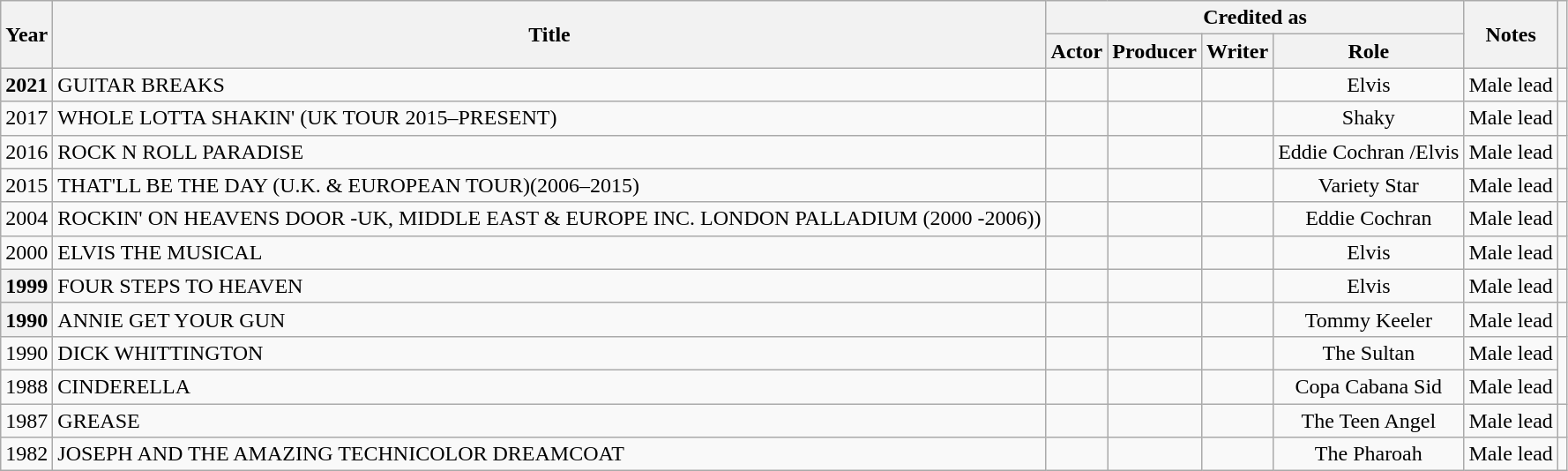<table class="wikitable sortable plainrowheaders">
<tr>
<th rowspan="2">Year</th>
<th rowspan="2">Title</th>
<th colspan="4">Credited as</th>
<th rowspan="2" class="unsortable">Notes</th>
<th rowspan="2" class="unsortable"></th>
</tr>
<tr>
<th>Actor</th>
<th>Producer</th>
<th>Writer</th>
<th>Role</th>
</tr>
<tr>
<th scope="row">2021</th>
<td>GUITAR BREAKS</td>
<td></td>
<td></td>
<td></td>
<td style="text-align:center;">Elvis</td>
<td>Male lead</td>
<td></td>
</tr>
<tr>
<td>2017</td>
<td>WHOLE LOTTA SHAKIN' (UK TOUR 2015–PRESENT)</td>
<td></td>
<td></td>
<td></td>
<td style="text-align:center;">Shaky</td>
<td>Male lead</td>
<td></td>
</tr>
<tr>
<td>2016</td>
<td>ROCK N ROLL PARADISE</td>
<td></td>
<td></td>
<td></td>
<td style="text-align:center;">Eddie Cochran /Elvis</td>
<td>Male lead</td>
<td></td>
</tr>
<tr>
<td>2015</td>
<td>THAT'LL BE THE DAY (U.K. & EUROPEAN TOUR)(2006–2015)</td>
<td></td>
<td></td>
<td></td>
<td style="text-align:center;">Variety Star</td>
<td>Male lead</td>
<td></td>
</tr>
<tr>
<td>2004</td>
<td>ROCKIN' ON HEAVENS DOOR -UK, MIDDLE EAST & EUROPE INC. LONDON PALLADIUM (2000 -2006))</td>
<td></td>
<td></td>
<td></td>
<td style="text-align:center;">Eddie Cochran</td>
<td>Male lead</td>
<td></td>
</tr>
<tr>
<td>2000</td>
<td>ELVIS THE MUSICAL</td>
<td></td>
<td></td>
<td></td>
<td style="text-align:center;">Elvis</td>
<td>Male lead</td>
<td></td>
</tr>
<tr>
<th scope="row">1999</th>
<td>FOUR STEPS TO HEAVEN</td>
<td></td>
<td></td>
<td></td>
<td style="text-align:center;">Elvis</td>
<td>Male lead</td>
<td></td>
</tr>
<tr>
<th scope="row">1990</th>
<td>ANNIE GET YOUR GUN</td>
<td></td>
<td></td>
<td></td>
<td style="text-align:center;">Tommy Keeler</td>
<td>Male lead</td>
<td></td>
</tr>
<tr>
<td>1990</td>
<td>DICK WHITTINGTON</td>
<td></td>
<td></td>
<td></td>
<td style="text-align:center;">The Sultan</td>
<td>Male lead</td>
</tr>
<tr>
<td>1988</td>
<td>CINDERELLA</td>
<td></td>
<td></td>
<td></td>
<td style="text-align:center;">Copa Cabana Sid</td>
<td>Male lead</td>
</tr>
<tr>
<td>1987</td>
<td>GREASE</td>
<td></td>
<td></td>
<td></td>
<td style="text-align:center;">The Teen Angel</td>
<td>Male lead</td>
<td></td>
</tr>
<tr>
<td>1982</td>
<td>JOSEPH AND THE AMAZING TECHNICOLOR DREAMCOAT</td>
<td></td>
<td></td>
<td></td>
<td style="text-align:center;">The Pharoah</td>
<td>Male lead</td>
<td></td>
</tr>
</table>
